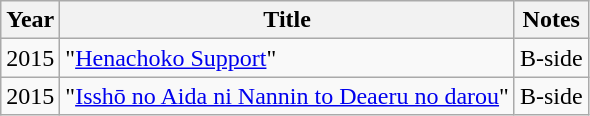<table class="wikitable">
<tr>
<th scope="col">Year</th>
<th scope="col">Title</th>
<th scope="col" class="unsortable">Notes</th>
</tr>
<tr>
<td>2015</td>
<td>"<a href='#'>Henachoko Support</a>"</td>
<td>B-side</td>
</tr>
<tr>
<td>2015</td>
<td>"<a href='#'>Isshō no Aida ni Nannin to Deaeru no darou</a>"</td>
<td>B-side</td>
</tr>
</table>
